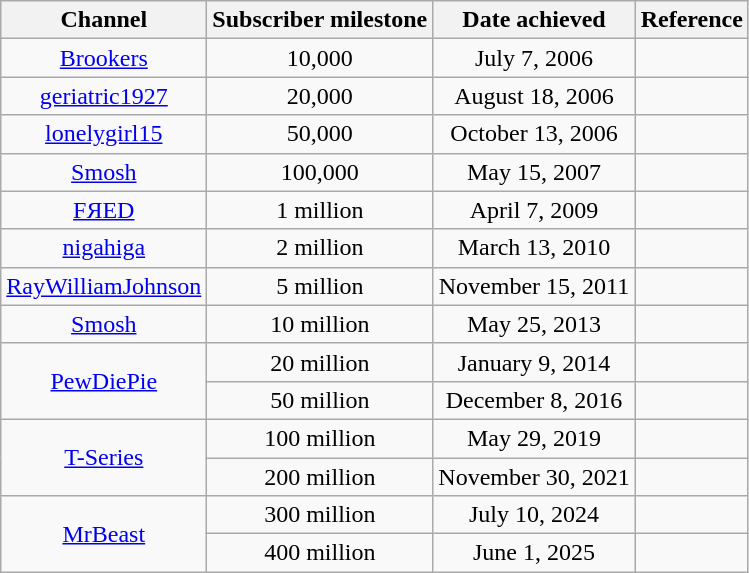<table class="wikitable" style="text-align: center;">
<tr>
<th scope="col">Channel</th>
<th scope="col">Subscriber milestone</th>
<th scope="col">Date achieved</th>
<th scope="col">Reference</th>
</tr>
<tr>
<td><a href='#'>Brookers</a></td>
<td>10,000</td>
<td>July 7, 2006</td>
<td></td>
</tr>
<tr>
<td><a href='#'>geriatric1927</a></td>
<td>20,000</td>
<td>August 18, 2006</td>
<td></td>
</tr>
<tr>
<td><a href='#'>lonelygirl15</a></td>
<td>50,000</td>
<td>October 13, 2006</td>
<td></td>
</tr>
<tr>
<td><a href='#'>Smosh</a></td>
<td>100,000</td>
<td>May 15, 2007</td>
<td></td>
</tr>
<tr>
<td><a href='#'>FЯED</a></td>
<td>1 million</td>
<td>April 7, 2009</td>
<td></td>
</tr>
<tr>
<td><a href='#'>nigahiga</a></td>
<td>2 million</td>
<td>March 13, 2010</td>
<td></td>
</tr>
<tr>
<td><a href='#'>RayWilliamJohnson</a></td>
<td>5 million</td>
<td>November 15, 2011</td>
<td></td>
</tr>
<tr>
<td><a href='#'>Smosh</a></td>
<td>10 million</td>
<td>May 25, 2013</td>
<td></td>
</tr>
<tr>
<td rowspan="2"><a href='#'>PewDiePie</a></td>
<td>20 million</td>
<td>January 9, 2014</td>
<td></td>
</tr>
<tr>
<td>50 million</td>
<td>December 8, 2016</td>
<td></td>
</tr>
<tr>
<td rowspan="2"><a href='#'>T-Series</a></td>
<td>100 million</td>
<td>May 29, 2019</td>
<td></td>
</tr>
<tr>
<td>200 million</td>
<td>November 30, 2021</td>
<td></td>
</tr>
<tr>
<td rowspan="2"><a href='#'>MrBeast</a></td>
<td>300 million</td>
<td>July 10, 2024</td>
<td></td>
</tr>
<tr>
<td>400 million</td>
<td>June 1, 2025</td>
</tr>
</table>
